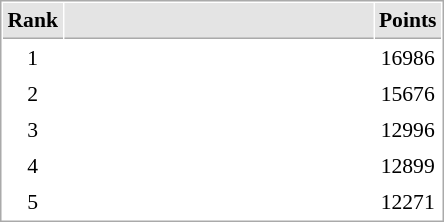<table cellspacing="1" cellpadding="3" style="border:1px solid #aaa; font-size:90%;">
<tr style="background:#e4e4e4;">
<th style="border-bottom:1px solid #aaa; width:10px;">Rank</th>
<th style="border-bottom:1px solid #aaa; width:200px;"></th>
<th style="border-bottom:1px solid #aaa; width:20px;">Points</th>
</tr>
<tr>
<td align=center>1</td>
<td></td>
<td align=center>16986</td>
</tr>
<tr>
<td align=center>2</td>
<td></td>
<td align=center>15676</td>
</tr>
<tr>
<td align=center>3</td>
<td></td>
<td align=center>12996</td>
</tr>
<tr>
<td align=center>4</td>
<td></td>
<td align=center>12899</td>
</tr>
<tr>
<td align=center>5</td>
<td></td>
<td align=center>12271</td>
</tr>
</table>
